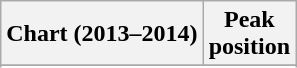<table class="wikitable sortable plainrowheaders">
<tr>
<th scope="col">Chart (2013–2014)</th>
<th scope="col">Peak<br>position</th>
</tr>
<tr>
</tr>
<tr>
</tr>
<tr>
</tr>
<tr>
</tr>
<tr>
</tr>
<tr>
</tr>
<tr>
</tr>
<tr>
</tr>
<tr>
</tr>
<tr>
</tr>
<tr>
</tr>
<tr>
</tr>
<tr>
</tr>
<tr>
</tr>
<tr>
</tr>
<tr>
</tr>
<tr>
</tr>
<tr>
</tr>
<tr>
</tr>
<tr>
</tr>
<tr>
</tr>
<tr>
</tr>
<tr>
</tr>
<tr>
</tr>
</table>
